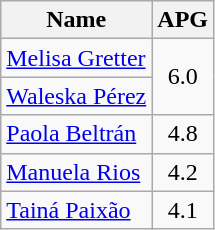<table class=wikitable>
<tr>
<th>Name</th>
<th>APG</th>
</tr>
<tr>
<td> <a href='#'>Melisa Gretter</a></td>
<td align=center rowspan=2>6.0</td>
</tr>
<tr>
<td> <a href='#'>Waleska Pérez</a></td>
</tr>
<tr>
<td> <a href='#'>Paola Beltrán</a></td>
<td align=center>4.8</td>
</tr>
<tr>
<td> <a href='#'>Manuela Rios</a></td>
<td align=center>4.2</td>
</tr>
<tr>
<td> <a href='#'>Tainá Paixão</a></td>
<td align=center>4.1</td>
</tr>
</table>
